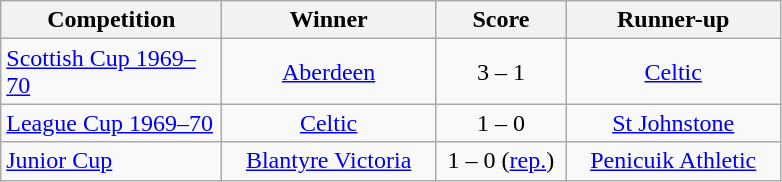<table class="wikitable" style="text-align: center;">
<tr>
<th width=140>Competition</th>
<th width=135>Winner</th>
<th width=80>Score</th>
<th width=135>Runner-up</th>
</tr>
<tr>
<td align=left><a href='#'>Scottish Cup 1969–70</a></td>
<td><a href='#'>Aberdeen</a></td>
<td align=center>3 – 1</td>
<td><a href='#'>Celtic</a></td>
</tr>
<tr>
<td align=left><a href='#'>League Cup 1969–70</a></td>
<td><a href='#'>Celtic</a></td>
<td align=center>1 – 0</td>
<td><a href='#'>St Johnstone</a></td>
</tr>
<tr>
<td align=left><a href='#'>Junior Cup</a></td>
<td><a href='#'>Blantyre Victoria</a></td>
<td align=center>1 – 0 (<a href='#'>rep.</a>)</td>
<td><a href='#'>Penicuik Athletic</a></td>
</tr>
</table>
